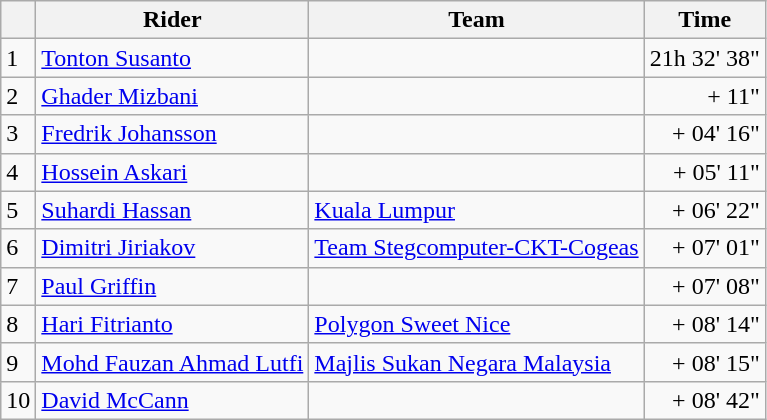<table class=wikitable>
<tr>
<th></th>
<th>Rider</th>
<th>Team</th>
<th>Time</th>
</tr>
<tr>
<td>1</td>
<td> <a href='#'>Tonton Susanto</a> </td>
<td></td>
<td align=right>21h 32' 38"</td>
</tr>
<tr>
<td>2</td>
<td> <a href='#'>Ghader Mizbani</a></td>
<td></td>
<td align=right>+ 11"</td>
</tr>
<tr>
<td>3</td>
<td> <a href='#'>Fredrik Johansson</a></td>
<td></td>
<td align=right>+ 04' 16"</td>
</tr>
<tr>
<td>4</td>
<td> <a href='#'>Hossein Askari</a></td>
<td></td>
<td align=right>+ 05' 11"</td>
</tr>
<tr>
<td>5</td>
<td> <a href='#'>Suhardi Hassan</a></td>
<td><a href='#'>Kuala Lumpur</a></td>
<td align=right>+ 06' 22"</td>
</tr>
<tr>
<td>6</td>
<td> <a href='#'>Dimitri Jiriakov</a></td>
<td><a href='#'>Team Stegcomputer-CKT-Cogeas</a></td>
<td align=right>+ 07' 01"</td>
</tr>
<tr>
<td>7</td>
<td> <a href='#'>Paul Griffin</a></td>
<td></td>
<td align=right>+ 07' 08"</td>
</tr>
<tr>
<td>8</td>
<td> <a href='#'>Hari Fitrianto</a></td>
<td><a href='#'>Polygon Sweet Nice</a></td>
<td align=right>+ 08' 14"</td>
</tr>
<tr>
<td>9</td>
<td> <a href='#'>Mohd Fauzan Ahmad Lutfi</a></td>
<td><a href='#'>Majlis Sukan Negara Malaysia</a></td>
<td align=right>+ 08' 15"</td>
</tr>
<tr>
<td>10</td>
<td> <a href='#'>David McCann</a></td>
<td></td>
<td align=right>+ 08' 42"</td>
</tr>
</table>
